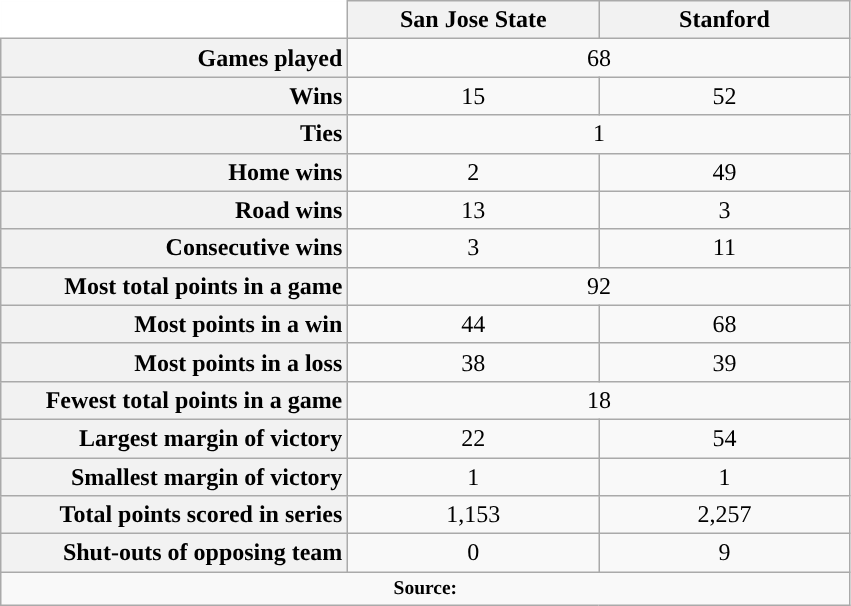<table class="wikitable" style="border-collapse: collapse; text-align: center;">
<tr>
<td scope="row" style="background-color: #fff; border-top: 1px solid #fff; border-left: 1px solid #fff;"></td>
<th style="width: 10em;">San Jose State</th>
<th style="width: 10em;">Stanford</th>
</tr>
<tr>
<th style="text-align: right; width: 14em;">Games played</th>
<td colspan="2" style="text-align: center;">68</td>
</tr>
<tr>
<th style="text-align: right; width: 14em;">Wins</th>
<td>15</td>
<td>52</td>
</tr>
<tr>
<th style="text-align: right; width: 14em;">Ties</th>
<td colspan="2" style="text-align: center;">1</td>
</tr>
<tr>
<th style="text-align: right; width: 14em;">Home wins</th>
<td>2</td>
<td>49</td>
</tr>
<tr>
<th style="text-align: right; width: 14em;">Road wins</th>
<td>13</td>
<td>3</td>
</tr>
<tr>
<th style="text-align: right; width: 14em;">Consecutive wins</th>
<td>3</td>
<td>11</td>
</tr>
<tr>
<th style="text-align: right; width: 14em;">Most total points in a game</th>
<td colspan="2" style="text-align: center;">92</td>
</tr>
<tr>
<th style="text-align: right; width: 14em;">Most points in a win</th>
<td>44</td>
<td>68</td>
</tr>
<tr>
<th style="text-align: right; width: 14em;">Most points in a loss</th>
<td>38</td>
<td>39</td>
</tr>
<tr>
<th style="text-align: right; width: 14em;">Fewest total points in a game</th>
<td colspan="2" style="text-align: center;">18</td>
</tr>
<tr>
<th style="text-align: right; width: 14em;">Largest margin of victory</th>
<td>22</td>
<td>54</td>
</tr>
<tr>
<th style="text-align: right; width: 14em;">Smallest margin of victory</th>
<td>1</td>
<td>1</td>
</tr>
<tr>
<th style="text-align: right; width: 14em;">Total points scored in series</th>
<td>1,153</td>
<td>2,257</td>
</tr>
<tr>
<th style="text-align: right; width: 14em;">Shut-outs of opposing team</th>
<td>0</td>
<td>9</td>
</tr>
<tr>
<td colspan="3" style="font-size: small; width: 34em;"><strong>Source:</strong> </td>
</tr>
</table>
